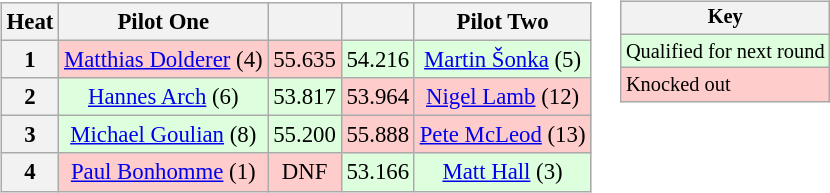<table>
<tr>
<td><br><table class="wikitable" style="font-size:95%; text-align:center">
<tr>
<th>Heat</th>
<th>Pilot One</th>
<th></th>
<th></th>
<th>Pilot Two</th>
</tr>
<tr>
<th>1</th>
<td style="background:#ffcccc;"> <a href='#'>Matthias Dolderer</a> (4)</td>
<td style="background:#ffcccc;">55.635</td>
<td style="background:#ddffdd;">54.216</td>
<td style="background:#ddffdd;"> <a href='#'>Martin Šonka</a> (5)</td>
</tr>
<tr>
<th>2</th>
<td style="background:#ddffdd;"> <a href='#'>Hannes Arch</a> (6)</td>
<td style="background:#ddffdd;">53.817</td>
<td style="background:#ffcccc;">53.964</td>
<td style="background:#ffcccc;"> <a href='#'>Nigel Lamb</a> (12)</td>
</tr>
<tr>
<th>3</th>
<td style="background:#ddffdd;"> <a href='#'>Michael Goulian</a> (8)</td>
<td style="background:#ddffdd;">55.200</td>
<td style="background:#ffcccc;">55.888</td>
<td style="background:#ffcccc;"> <a href='#'>Pete McLeod</a> (13)</td>
</tr>
<tr>
<th>4</th>
<td style="background:#ffcccc;"> <a href='#'>Paul Bonhomme</a> (1)</td>
<td style="background:#ffcccc;">DNF</td>
<td style="background:#ddffdd;">53.166</td>
<td style="background:#ddffdd;"> <a href='#'>Matt Hall</a> (3)</td>
</tr>
</table>
</td>
<td valign="top"><br><table class="wikitable" style="font-size: 85%;">
<tr>
<th colspan=2>Key</th>
</tr>
<tr style="background:#ddffdd;">
<td>Qualified for next round</td>
</tr>
<tr style="background:#ffcccc;">
<td>Knocked out</td>
</tr>
</table>
</td>
</tr>
</table>
